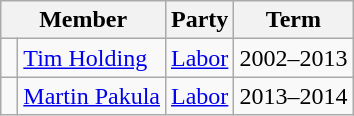<table class="wikitable">
<tr>
<th colspan="2">Member</th>
<th>Party</th>
<th>Term</th>
</tr>
<tr>
<td> </td>
<td><a href='#'>Tim Holding</a></td>
<td><a href='#'>Labor</a></td>
<td>2002–2013</td>
</tr>
<tr>
<td> </td>
<td><a href='#'>Martin Pakula</a></td>
<td><a href='#'>Labor</a></td>
<td>2013–2014</td>
</tr>
</table>
